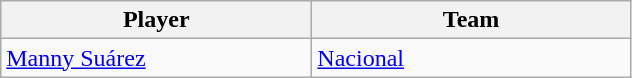<table class="wikitable" style="text-align: center;">
<tr>
<th style="width:200px;">Player</th>
<th style="width:205px;">Team</th>
</tr>
<tr>
<td align=left> <a href='#'>Manny Suárez</a></td>
<td align=left> <a href='#'>Nacional</a></td>
</tr>
</table>
